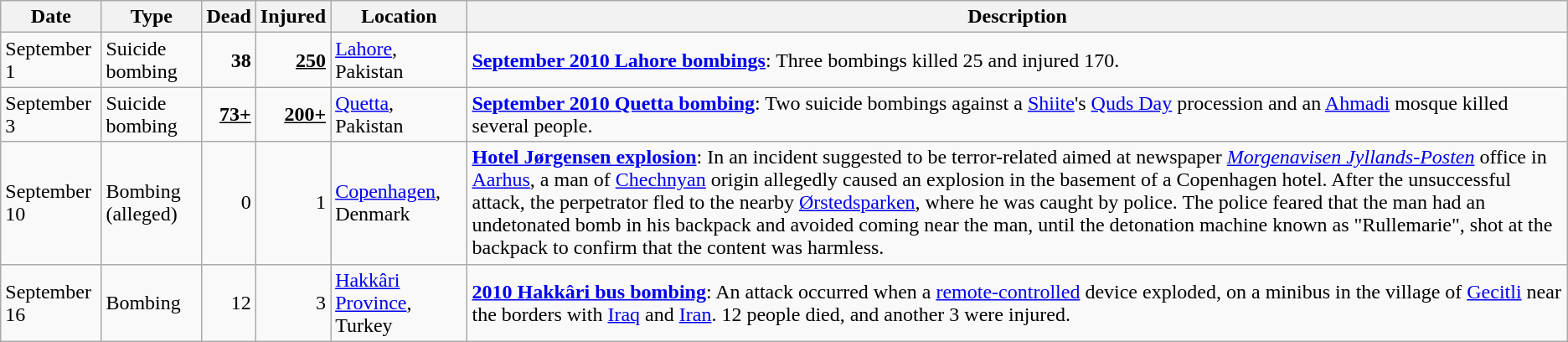<table class="wikitable sortable" id="terrorIncidents2010Sep">
<tr>
<th>Date</th>
<th>Type</th>
<th>Dead</th>
<th>Injured</th>
<th>Location</th>
<th>Description</th>
</tr>
<tr>
<td>September 1</td>
<td>Suicide bombing</td>
<td align="right"><strong>38</strong></td>
<td align="right"><strong><u>250</u></strong></td>
<td><a href='#'>Lahore</a>, Pakistan</td>
<td><strong><a href='#'>September 2010 Lahore bombings</a></strong>: Three bombings killed 25 and injured 170.</td>
</tr>
<tr>
<td>September 3</td>
<td>Suicide bombing</td>
<td align="right"><strong><u>73+</u></strong></td>
<td align="right"><strong><u>200+</u></strong></td>
<td><a href='#'>Quetta</a>, Pakistan</td>
<td><strong><a href='#'>September 2010 Quetta bombing</a></strong>: Two suicide bombings against a <a href='#'>Shiite</a>'s <a href='#'>Quds Day</a> procession and an <a href='#'>Ahmadi</a> mosque killed several people.</td>
</tr>
<tr>
<td>September 10</td>
<td>Bombing (alleged)</td>
<td align="right">0</td>
<td align="right">1</td>
<td><a href='#'>Copenhagen</a>, Denmark</td>
<td><strong><a href='#'>Hotel Jørgensen explosion</a></strong>: In an incident suggested to be terror-related aimed at newspaper <em><a href='#'>Morgenavisen Jyllands-Posten</a></em> office in <a href='#'>Aarhus</a>, a man of <a href='#'>Chechnyan</a> origin allegedly caused an explosion in the basement of a Copenhagen hotel. After the unsuccessful attack, the perpetrator fled to the nearby <a href='#'>Ørstedsparken</a>, where he was caught by police. The police feared that the man had an undetonated bomb in his backpack and avoided coming near the man, until the detonation machine known as "Rullemarie", shot at the backpack to confirm that the content was harmless.</td>
</tr>
<tr>
<td>September 16</td>
<td>Bombing</td>
<td align="right">12</td>
<td align="right">3</td>
<td><a href='#'>Hakkâri Province</a>, Turkey</td>
<td><strong><a href='#'>2010 Hakkâri bus bombing</a></strong>: An attack occurred when a <a href='#'>remote-controlled</a> device exploded, on a minibus in the village of <a href='#'>Gecitli</a> near the borders with <a href='#'>Iraq</a> and <a href='#'>Iran</a>. 12 people died, and another 3 were injured.</td>
</tr>
</table>
